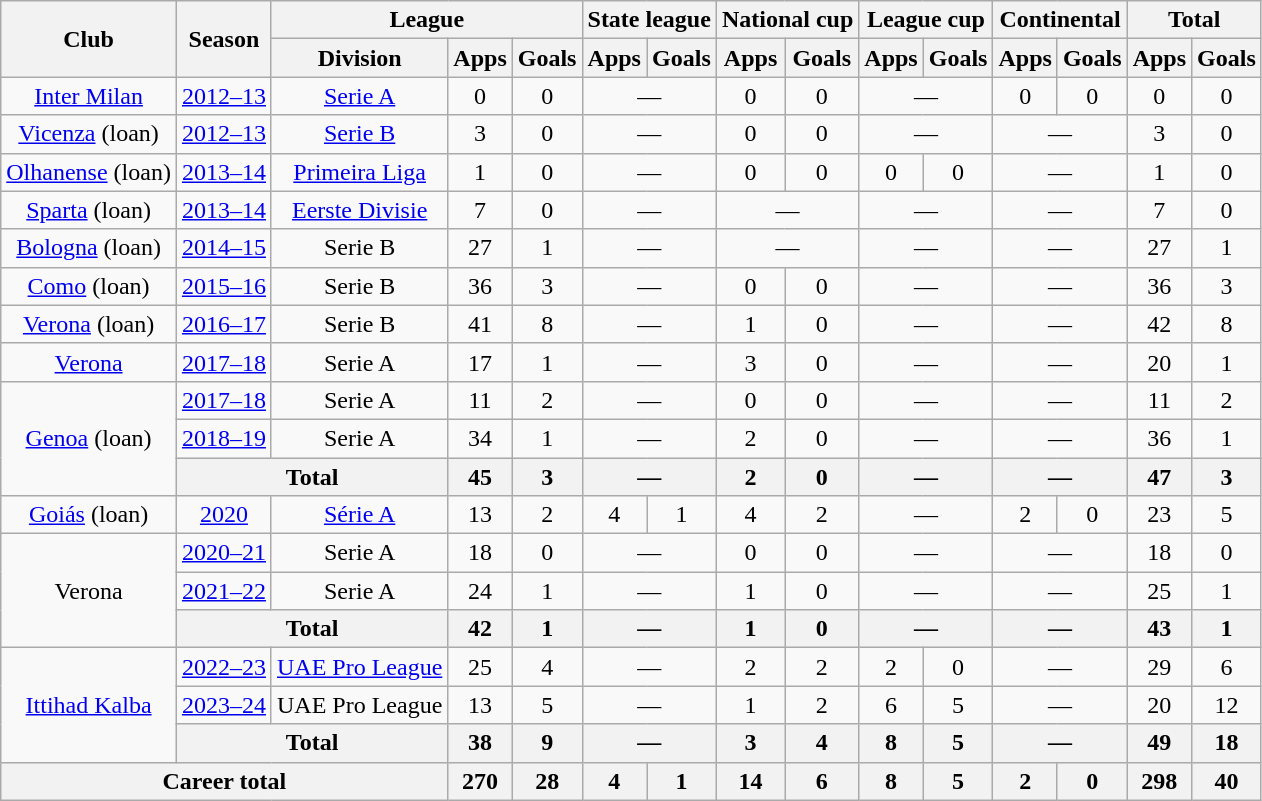<table class="wikitable" style="text-align:center">
<tr>
<th rowspan="2">Club</th>
<th rowspan="2">Season</th>
<th colspan="3">League</th>
<th colspan="2">State league</th>
<th colspan="2">National cup</th>
<th colspan="2">League cup</th>
<th colspan="2">Continental</th>
<th colspan="2">Total</th>
</tr>
<tr>
<th>Division</th>
<th>Apps</th>
<th>Goals</th>
<th>Apps</th>
<th>Goals</th>
<th>Apps</th>
<th>Goals</th>
<th>Apps</th>
<th>Goals</th>
<th>Apps</th>
<th>Goals</th>
<th>Apps</th>
<th>Goals</th>
</tr>
<tr>
<td><a href='#'>Inter Milan</a></td>
<td><a href='#'>2012–13</a></td>
<td><a href='#'>Serie A</a></td>
<td>0</td>
<td>0</td>
<td colspan=2>—</td>
<td>0</td>
<td>0</td>
<td colspan=2>—</td>
<td>0</td>
<td>0</td>
<td>0</td>
<td>0</td>
</tr>
<tr>
<td><a href='#'>Vicenza</a> (loan)</td>
<td><a href='#'>2012–13</a></td>
<td><a href='#'>Serie B</a></td>
<td>3</td>
<td>0</td>
<td colspan=2>—</td>
<td>0</td>
<td>0</td>
<td colspan=2>—</td>
<td colspan=2>—</td>
<td>3</td>
<td>0</td>
</tr>
<tr>
<td><a href='#'>Olhanense</a> (loan)</td>
<td><a href='#'>2013–14</a></td>
<td><a href='#'>Primeira Liga</a></td>
<td>1</td>
<td>0</td>
<td colspan=2>—</td>
<td>0</td>
<td>0</td>
<td>0</td>
<td>0</td>
<td colspan=2>—</td>
<td>1</td>
<td>0</td>
</tr>
<tr>
<td><a href='#'>Sparta</a> (loan)</td>
<td><a href='#'>2013–14</a></td>
<td><a href='#'>Eerste Divisie</a></td>
<td>7</td>
<td>0</td>
<td colspan=2>—</td>
<td colspan=2>—</td>
<td colspan=2>—</td>
<td colspan=2>—</td>
<td>7</td>
<td>0</td>
</tr>
<tr>
<td><a href='#'>Bologna</a> (loan)</td>
<td><a href='#'>2014–15</a></td>
<td>Serie B</td>
<td>27</td>
<td>1</td>
<td colspan=2>—</td>
<td colspan=2>—</td>
<td colspan=2>—</td>
<td colspan=2>—</td>
<td>27</td>
<td>1</td>
</tr>
<tr>
<td><a href='#'>Como</a> (loan)</td>
<td><a href='#'>2015–16</a></td>
<td>Serie B</td>
<td>36</td>
<td>3</td>
<td colspan=2>—</td>
<td>0</td>
<td>0</td>
<td colspan=2>—</td>
<td colspan=2>—</td>
<td>36</td>
<td>3</td>
</tr>
<tr>
<td><a href='#'>Verona</a> (loan)</td>
<td><a href='#'>2016–17</a></td>
<td>Serie B</td>
<td>41</td>
<td>8</td>
<td colspan=2>—</td>
<td>1</td>
<td>0</td>
<td colspan=2>—</td>
<td colspan=2>—</td>
<td>42</td>
<td>8</td>
</tr>
<tr>
<td><a href='#'>Verona</a></td>
<td><a href='#'>2017–18</a></td>
<td>Serie A</td>
<td>17</td>
<td>1</td>
<td colspan=2>—</td>
<td>3</td>
<td>0</td>
<td colspan=2>—</td>
<td colspan=2>—</td>
<td>20</td>
<td>1</td>
</tr>
<tr>
<td rowspan="3"><a href='#'>Genoa</a> (loan)</td>
<td><a href='#'>2017–18</a></td>
<td>Serie A</td>
<td>11</td>
<td>2</td>
<td colspan=2>—</td>
<td>0</td>
<td>0</td>
<td colspan=2>—</td>
<td colspan=2>—</td>
<td>11</td>
<td>2</td>
</tr>
<tr>
<td><a href='#'>2018–19</a></td>
<td>Serie A</td>
<td>34</td>
<td>1</td>
<td colspan=2>—</td>
<td>2</td>
<td>0</td>
<td colspan=2>—</td>
<td colspan=2>—</td>
<td>36</td>
<td>1</td>
</tr>
<tr>
<th colspan="2">Total</th>
<th>45</th>
<th>3</th>
<th colspan=2>—</th>
<th>2</th>
<th>0</th>
<th colspan=2>—</th>
<th colspan=2>—</th>
<th>47</th>
<th>3</th>
</tr>
<tr>
<td><a href='#'>Goiás</a> (loan)</td>
<td><a href='#'>2020</a></td>
<td><a href='#'>Série A</a></td>
<td>13</td>
<td>2</td>
<td>4</td>
<td>1</td>
<td>4</td>
<td>2</td>
<td colspan=2>—</td>
<td>2</td>
<td>0</td>
<td>23</td>
<td>5</td>
</tr>
<tr>
<td rowspan="3">Verona</td>
<td><a href='#'>2020–21</a></td>
<td>Serie A</td>
<td>18</td>
<td>0</td>
<td colspan=2>—</td>
<td>0</td>
<td>0</td>
<td colspan=2>—</td>
<td colspan=2>—</td>
<td>18</td>
<td>0</td>
</tr>
<tr>
<td><a href='#'>2021–22</a></td>
<td>Serie A</td>
<td>24</td>
<td>1</td>
<td colspan=2>—</td>
<td>1</td>
<td>0</td>
<td colspan=2>—</td>
<td colspan=2>—</td>
<td>25</td>
<td>1</td>
</tr>
<tr>
<th colspan="2">Total</th>
<th>42</th>
<th>1</th>
<th colspan=2>—</th>
<th>1</th>
<th>0</th>
<th colspan=2>—</th>
<th colspan=2>—</th>
<th>43</th>
<th>1</th>
</tr>
<tr>
<td rowspan="3"><a href='#'>Ittihad Kalba</a></td>
<td><a href='#'>2022–23</a></td>
<td><a href='#'>UAE Pro League</a></td>
<td>25</td>
<td>4</td>
<td colspan=2>—</td>
<td>2</td>
<td>2</td>
<td>2</td>
<td>0</td>
<td colspan=2>—</td>
<td>29</td>
<td>6</td>
</tr>
<tr>
<td><a href='#'>2023–24</a></td>
<td>UAE Pro League</td>
<td>13</td>
<td>5</td>
<td colspan=2>—</td>
<td>1</td>
<td>2</td>
<td>6</td>
<td>5</td>
<td colspan=2>—</td>
<td>20</td>
<td>12</td>
</tr>
<tr>
<th colspan="2">Total</th>
<th>38</th>
<th>9</th>
<th colspan=2>—</th>
<th>3</th>
<th>4</th>
<th>8</th>
<th>5</th>
<th colspan=2>—</th>
<th>49</th>
<th>18</th>
</tr>
<tr>
<th colspan="3">Career total</th>
<th>270</th>
<th>28</th>
<th>4</th>
<th>1</th>
<th>14</th>
<th>6</th>
<th>8</th>
<th>5</th>
<th>2</th>
<th>0</th>
<th>298</th>
<th>40</th>
</tr>
</table>
